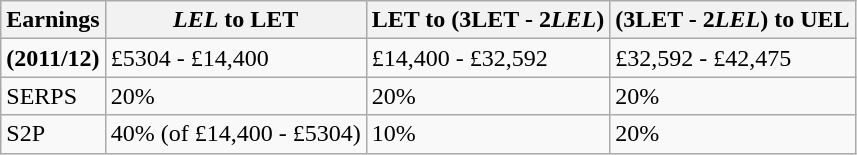<table class="wikitable">
<tr>
<th>Earnings</th>
<th><em>LEL</em> to LET</th>
<th>LET to (3LET - 2<em>LEL</em>)</th>
<th>(3LET - 2<em>LEL</em>) to UEL</th>
</tr>
<tr>
<td><strong>(2011/12)</strong></td>
<td>£5304 - £14,400</td>
<td>£14,400 - £32,592</td>
<td>£32,592 - £42,475</td>
</tr>
<tr>
<td>SERPS</td>
<td>20%</td>
<td>20%</td>
<td>20%</td>
</tr>
<tr>
<td>S2P</td>
<td>40% (of £14,400 - £5304)</td>
<td>10%</td>
<td>20%</td>
</tr>
</table>
